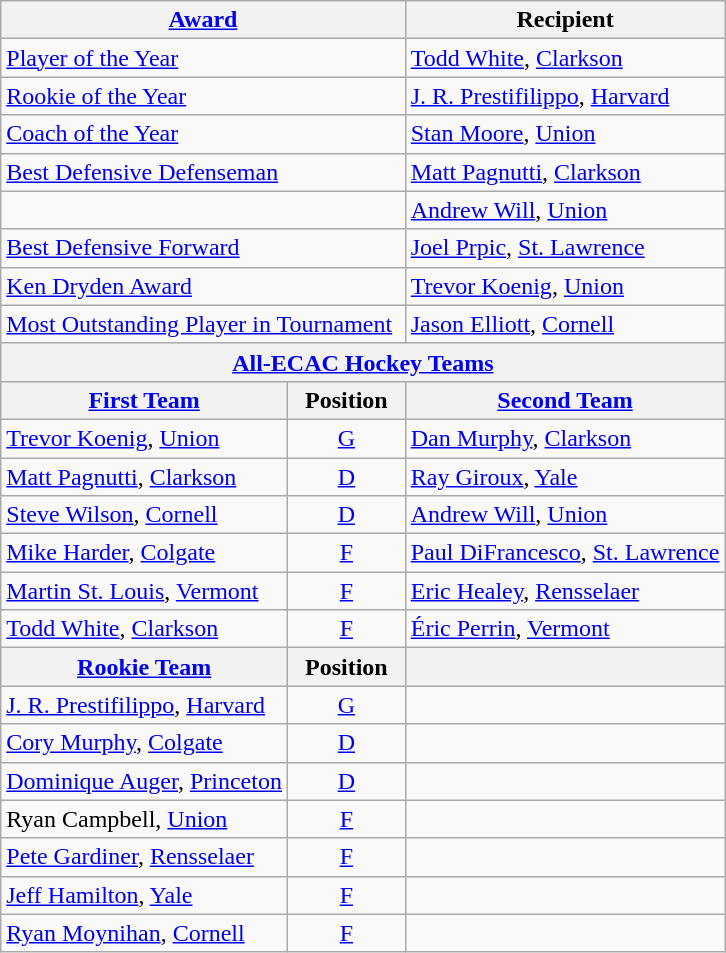<table class="wikitable">
<tr>
<th colspan=2><a href='#'>Award</a></th>
<th>Recipient</th>
</tr>
<tr>
<td colspan=2><a href='#'>Player of the Year</a></td>
<td><a href='#'>Todd White</a>, <a href='#'>Clarkson</a></td>
</tr>
<tr>
<td colspan=2><a href='#'>Rookie of the Year</a></td>
<td><a href='#'>J. R. Prestifilippo</a>, <a href='#'>Harvard</a></td>
</tr>
<tr>
<td colspan=2><a href='#'>Coach of the Year</a></td>
<td><a href='#'>Stan Moore</a>, <a href='#'>Union</a></td>
</tr>
<tr>
<td colspan=2><a href='#'>Best Defensive Defenseman</a></td>
<td><a href='#'>Matt Pagnutti</a>, <a href='#'>Clarkson</a></td>
</tr>
<tr>
<td colspan=2></td>
<td><a href='#'>Andrew Will</a>, <a href='#'>Union</a></td>
</tr>
<tr>
<td colspan=2><a href='#'>Best Defensive Forward</a></td>
<td><a href='#'>Joel Prpic</a>, <a href='#'>St. Lawrence</a></td>
</tr>
<tr>
<td colspan=2><a href='#'>Ken Dryden Award</a></td>
<td><a href='#'>Trevor Koenig</a>, <a href='#'>Union</a></td>
</tr>
<tr>
<td colspan=2><a href='#'>Most Outstanding Player in Tournament</a></td>
<td><a href='#'>Jason Elliott</a>, <a href='#'>Cornell</a></td>
</tr>
<tr>
<th colspan=3><a href='#'>All-ECAC Hockey Teams</a></th>
</tr>
<tr>
<th><a href='#'>First Team</a></th>
<th>  Position  </th>
<th><a href='#'>Second Team</a></th>
</tr>
<tr>
<td><a href='#'>Trevor Koenig</a>, <a href='#'>Union</a></td>
<td align=center><a href='#'>G</a></td>
<td><a href='#'>Dan Murphy</a>, <a href='#'>Clarkson</a></td>
</tr>
<tr>
<td><a href='#'>Matt Pagnutti</a>, <a href='#'>Clarkson</a></td>
<td align=center><a href='#'>D</a></td>
<td><a href='#'>Ray Giroux</a>, <a href='#'>Yale</a></td>
</tr>
<tr>
<td><a href='#'>Steve Wilson</a>, <a href='#'>Cornell</a></td>
<td align=center><a href='#'>D</a></td>
<td><a href='#'>Andrew Will</a>, <a href='#'>Union</a></td>
</tr>
<tr>
<td><a href='#'>Mike Harder</a>, <a href='#'>Colgate</a></td>
<td align=center><a href='#'>F</a></td>
<td><a href='#'>Paul DiFrancesco</a>, <a href='#'>St. Lawrence</a></td>
</tr>
<tr>
<td><a href='#'>Martin St. Louis</a>, <a href='#'>Vermont</a></td>
<td align=center><a href='#'>F</a></td>
<td><a href='#'>Eric Healey</a>, <a href='#'>Rensselaer</a></td>
</tr>
<tr>
<td><a href='#'>Todd White</a>, <a href='#'>Clarkson</a></td>
<td align=center><a href='#'>F</a></td>
<td><a href='#'>Éric Perrin</a>, <a href='#'>Vermont</a></td>
</tr>
<tr>
<th><a href='#'>Rookie Team</a></th>
<th>  Position  </th>
<th></th>
</tr>
<tr>
<td><a href='#'>J. R. Prestifilippo</a>, <a href='#'>Harvard</a></td>
<td align=center><a href='#'>G</a></td>
<td></td>
</tr>
<tr>
<td><a href='#'>Cory Murphy</a>, <a href='#'>Colgate</a></td>
<td align=center><a href='#'>D</a></td>
<td></td>
</tr>
<tr>
<td><a href='#'>Dominique Auger</a>, <a href='#'>Princeton</a></td>
<td align=center><a href='#'>D</a></td>
<td></td>
</tr>
<tr>
<td>Ryan Campbell, <a href='#'>Union</a></td>
<td align=center><a href='#'>F</a></td>
<td></td>
</tr>
<tr>
<td><a href='#'>Pete Gardiner</a>, <a href='#'>Rensselaer</a></td>
<td align=center><a href='#'>F</a></td>
<td></td>
</tr>
<tr>
<td><a href='#'>Jeff Hamilton</a>, <a href='#'>Yale</a></td>
<td align=center><a href='#'>F</a></td>
<td></td>
</tr>
<tr>
<td><a href='#'>Ryan Moynihan</a>, <a href='#'>Cornell</a></td>
<td align=center><a href='#'>F</a></td>
<td></td>
</tr>
</table>
